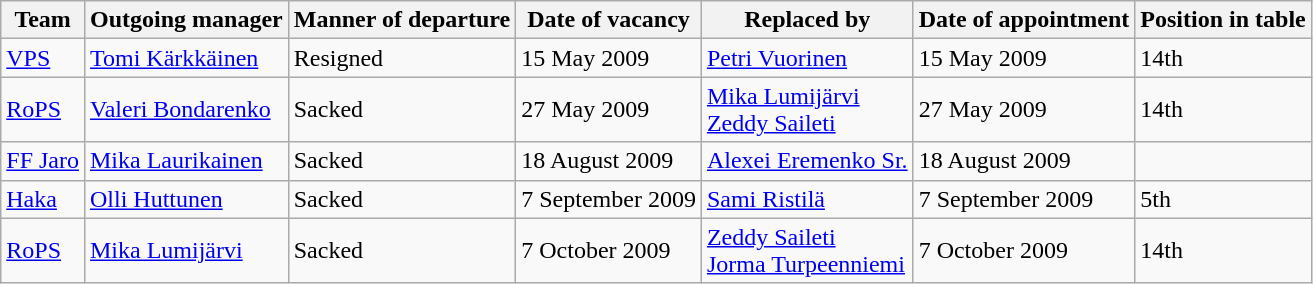<table class="wikitable">
<tr>
<th>Team</th>
<th>Outgoing manager</th>
<th>Manner of departure</th>
<th>Date of vacancy</th>
<th>Replaced by</th>
<th>Date of appointment</th>
<th>Position in table</th>
</tr>
<tr>
<td><a href='#'>VPS</a></td>
<td> <a href='#'>Tomi Kärkkäinen</a></td>
<td>Resigned</td>
<td>15 May 2009 </td>
<td> <a href='#'>Petri Vuorinen</a></td>
<td>15 May 2009 </td>
<td>14th</td>
</tr>
<tr>
<td><a href='#'>RoPS</a></td>
<td> <a href='#'>Valeri Bondarenko</a></td>
<td>Sacked</td>
<td>27 May 2009 </td>
<td> <a href='#'>Mika Lumijärvi</a><br> <a href='#'>Zeddy Saileti</a></td>
<td>27 May 2009 </td>
<td>14th</td>
</tr>
<tr>
<td><a href='#'>FF Jaro</a></td>
<td> <a href='#'>Mika Laurikainen</a></td>
<td>Sacked</td>
<td>18 August 2009</td>
<td> <a href='#'>Alexei Eremenko Sr.</a><br></td>
<td>18 August 2009</td>
<td></td>
</tr>
<tr>
<td><a href='#'>Haka</a></td>
<td> <a href='#'>Olli Huttunen</a></td>
<td>Sacked</td>
<td>7 September 2009</td>
<td> <a href='#'>Sami Ristilä</a><br></td>
<td>7 September 2009</td>
<td>5th</td>
</tr>
<tr>
<td><a href='#'>RoPS</a></td>
<td> <a href='#'>Mika Lumijärvi</a></td>
<td>Sacked</td>
<td>7 October 2009</td>
<td> <a href='#'>Zeddy Saileti</a><br> <a href='#'>Jorma Turpeenniemi</a></td>
<td>7 October 2009</td>
<td>14th</td>
</tr>
</table>
